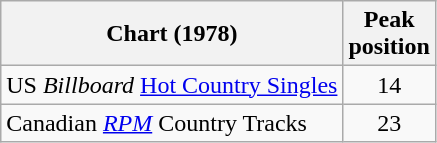<table class="wikitable">
<tr>
<th align="left">Chart (1978)</th>
<th style="text-align:center;">Peak<br>position</th>
</tr>
<tr>
<td align="left">US <em>Billboard</em> <a href='#'>Hot Country Singles</a></td>
<td style="text-align:center;">14</td>
</tr>
<tr>
<td align="left">Canadian <em><a href='#'>RPM</a></em> Country Tracks</td>
<td style="text-align:center;">23</td>
</tr>
</table>
